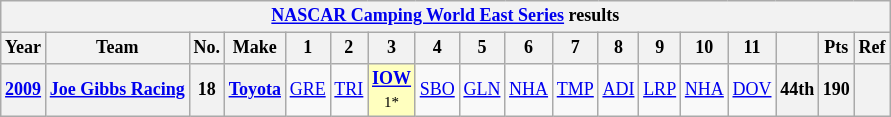<table class="wikitable" style="text-align:center; font-size:75%">
<tr>
<th colspan=45><a href='#'>NASCAR Camping World East Series</a> results</th>
</tr>
<tr>
<th>Year</th>
<th>Team</th>
<th>No.</th>
<th>Make</th>
<th>1</th>
<th>2</th>
<th>3</th>
<th>4</th>
<th>5</th>
<th>6</th>
<th>7</th>
<th>8</th>
<th>9</th>
<th>10</th>
<th>11</th>
<th></th>
<th>Pts</th>
<th>Ref</th>
</tr>
<tr>
<th><a href='#'>2009</a></th>
<th><a href='#'>Joe Gibbs Racing</a></th>
<th>18</th>
<th><a href='#'>Toyota</a></th>
<td><a href='#'>GRE</a></td>
<td><a href='#'>TRI</a></td>
<td style="background:#FFFFBF;"><strong><a href='#'>IOW</a></strong><br><small>1*</small></td>
<td><a href='#'>SBO</a></td>
<td><a href='#'>GLN</a></td>
<td><a href='#'>NHA</a></td>
<td><a href='#'>TMP</a></td>
<td><a href='#'>ADI</a></td>
<td><a href='#'>LRP</a></td>
<td><a href='#'>NHA</a></td>
<td><a href='#'>DOV</a></td>
<th>44th</th>
<th>190</th>
<th></th>
</tr>
</table>
